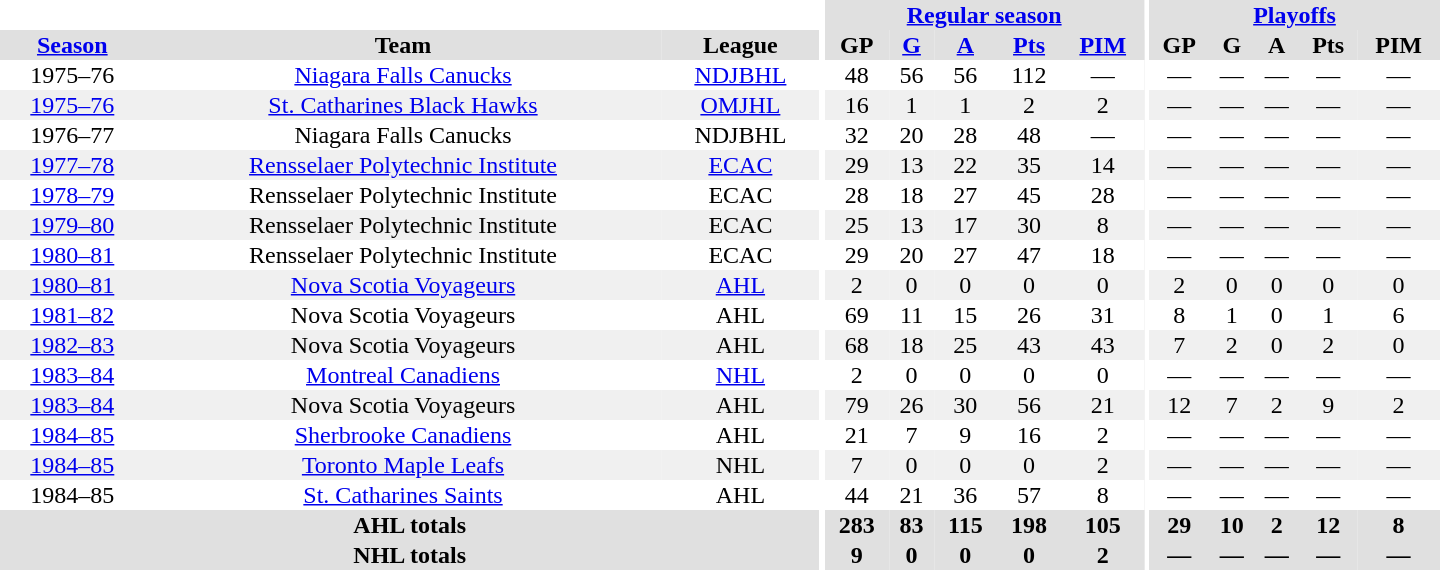<table border="0" cellpadding="1" cellspacing="0" style="text-align:center; width:60em">
<tr bgcolor="#e0e0e0">
<th colspan="3" bgcolor="#ffffff"></th>
<th rowspan="100" bgcolor="#ffffff"></th>
<th colspan="5"><a href='#'>Regular season</a></th>
<th rowspan="100" bgcolor="#ffffff"></th>
<th colspan="5"><a href='#'>Playoffs</a></th>
</tr>
<tr bgcolor="#e0e0e0">
<th><a href='#'>Season</a></th>
<th>Team</th>
<th>League</th>
<th>GP</th>
<th><a href='#'>G</a></th>
<th><a href='#'>A</a></th>
<th><a href='#'>Pts</a></th>
<th><a href='#'>PIM</a></th>
<th>GP</th>
<th>G</th>
<th>A</th>
<th>Pts</th>
<th>PIM</th>
</tr>
<tr>
<td>1975–76</td>
<td><a href='#'>Niagara Falls Canucks</a></td>
<td><a href='#'>NDJBHL</a></td>
<td>48</td>
<td>56</td>
<td>56</td>
<td>112</td>
<td>—</td>
<td>—</td>
<td>—</td>
<td>—</td>
<td>—</td>
<td>—</td>
</tr>
<tr bgcolor="#f0f0f0">
<td><a href='#'>1975–76</a></td>
<td><a href='#'>St. Catharines Black Hawks</a></td>
<td><a href='#'>OMJHL</a></td>
<td>16</td>
<td>1</td>
<td>1</td>
<td>2</td>
<td>2</td>
<td>—</td>
<td>—</td>
<td>—</td>
<td>—</td>
<td>—</td>
</tr>
<tr>
<td>1976–77</td>
<td>Niagara Falls Canucks</td>
<td>NDJBHL</td>
<td>32</td>
<td>20</td>
<td>28</td>
<td>48</td>
<td>—</td>
<td>—</td>
<td>—</td>
<td>—</td>
<td>—</td>
<td>—</td>
</tr>
<tr bgcolor="#f0f0f0">
<td><a href='#'>1977–78</a></td>
<td><a href='#'>Rensselaer Polytechnic Institute</a></td>
<td><a href='#'>ECAC</a></td>
<td>29</td>
<td>13</td>
<td>22</td>
<td>35</td>
<td>14</td>
<td>—</td>
<td>—</td>
<td>—</td>
<td>—</td>
<td>—</td>
</tr>
<tr>
<td><a href='#'>1978–79</a></td>
<td>Rensselaer Polytechnic Institute</td>
<td>ECAC</td>
<td>28</td>
<td>18</td>
<td>27</td>
<td>45</td>
<td>28</td>
<td>—</td>
<td>—</td>
<td>—</td>
<td>—</td>
<td>—</td>
</tr>
<tr bgcolor="#f0f0f0">
<td><a href='#'>1979–80</a></td>
<td>Rensselaer Polytechnic Institute</td>
<td>ECAC</td>
<td>25</td>
<td>13</td>
<td>17</td>
<td>30</td>
<td>8</td>
<td>—</td>
<td>—</td>
<td>—</td>
<td>—</td>
<td>—</td>
</tr>
<tr>
<td><a href='#'>1980–81</a></td>
<td>Rensselaer Polytechnic Institute</td>
<td>ECAC</td>
<td>29</td>
<td>20</td>
<td>27</td>
<td>47</td>
<td>18</td>
<td>—</td>
<td>—</td>
<td>—</td>
<td>—</td>
<td>—</td>
</tr>
<tr bgcolor="#f0f0f0">
<td><a href='#'>1980–81</a></td>
<td><a href='#'>Nova Scotia Voyageurs</a></td>
<td><a href='#'>AHL</a></td>
<td>2</td>
<td>0</td>
<td>0</td>
<td>0</td>
<td>0</td>
<td>2</td>
<td>0</td>
<td>0</td>
<td>0</td>
<td>0</td>
</tr>
<tr>
<td><a href='#'>1981–82</a></td>
<td>Nova Scotia Voyageurs</td>
<td>AHL</td>
<td>69</td>
<td>11</td>
<td>15</td>
<td>26</td>
<td>31</td>
<td>8</td>
<td>1</td>
<td>0</td>
<td>1</td>
<td>6</td>
</tr>
<tr bgcolor="#f0f0f0">
<td><a href='#'>1982–83</a></td>
<td>Nova Scotia Voyageurs</td>
<td>AHL</td>
<td>68</td>
<td>18</td>
<td>25</td>
<td>43</td>
<td>43</td>
<td>7</td>
<td>2</td>
<td>0</td>
<td>2</td>
<td>0</td>
</tr>
<tr>
<td><a href='#'>1983–84</a></td>
<td><a href='#'>Montreal Canadiens</a></td>
<td><a href='#'>NHL</a></td>
<td>2</td>
<td>0</td>
<td>0</td>
<td>0</td>
<td>0</td>
<td>—</td>
<td>—</td>
<td>—</td>
<td>—</td>
<td>—</td>
</tr>
<tr bgcolor="#f0f0f0">
<td><a href='#'>1983–84</a></td>
<td>Nova Scotia Voyageurs</td>
<td>AHL</td>
<td>79</td>
<td>26</td>
<td>30</td>
<td>56</td>
<td>21</td>
<td>12</td>
<td>7</td>
<td>2</td>
<td>9</td>
<td>2</td>
</tr>
<tr>
<td><a href='#'>1984–85</a></td>
<td><a href='#'>Sherbrooke Canadiens</a></td>
<td>AHL</td>
<td>21</td>
<td>7</td>
<td>9</td>
<td>16</td>
<td>2</td>
<td>—</td>
<td>—</td>
<td>—</td>
<td>—</td>
<td>—</td>
</tr>
<tr bgcolor="#f0f0f0">
<td><a href='#'>1984–85</a></td>
<td><a href='#'>Toronto Maple Leafs</a></td>
<td>NHL</td>
<td>7</td>
<td>0</td>
<td>0</td>
<td>0</td>
<td>2</td>
<td>—</td>
<td>—</td>
<td>—</td>
<td>—</td>
<td>—</td>
</tr>
<tr>
<td>1984–85</td>
<td><a href='#'>St. Catharines Saints</a></td>
<td>AHL</td>
<td>44</td>
<td>21</td>
<td>36</td>
<td>57</td>
<td>8</td>
<td>—</td>
<td>—</td>
<td>—</td>
<td>—</td>
<td>—</td>
</tr>
<tr bgcolor="#e0e0e0">
<th colspan="3">AHL totals</th>
<th>283</th>
<th>83</th>
<th>115</th>
<th>198</th>
<th>105</th>
<th>29</th>
<th>10</th>
<th>2</th>
<th>12</th>
<th>8</th>
</tr>
<tr bgcolor="#e0e0e0">
<th colspan="3">NHL totals</th>
<th>9</th>
<th>0</th>
<th>0</th>
<th>0</th>
<th>2</th>
<th>—</th>
<th>—</th>
<th>—</th>
<th>—</th>
<th>—</th>
</tr>
</table>
